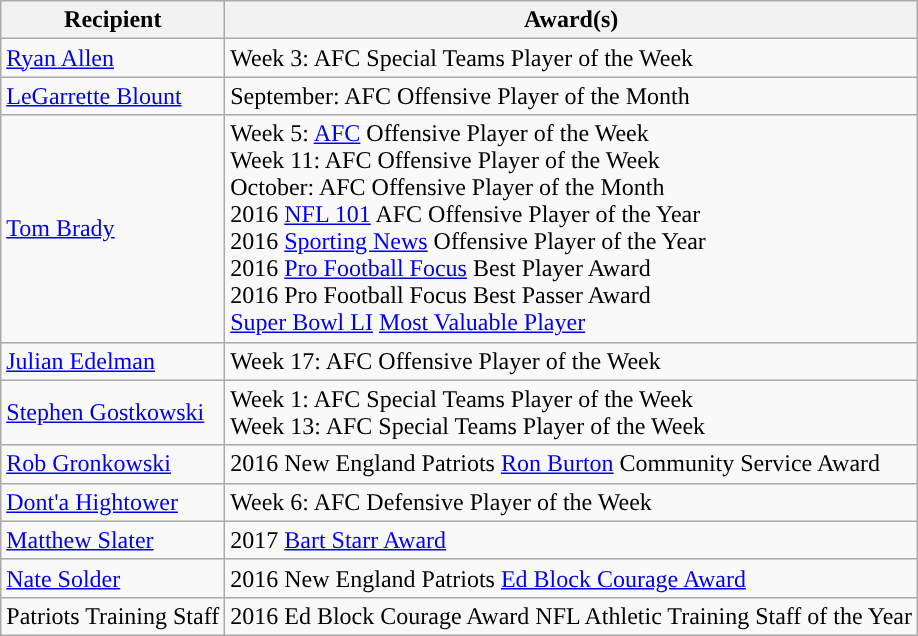<table class="wikitable">
<tr>
<th>Recipient</th>
<th>Award(s)</th>
</tr>
<tr>
<td><a href='#'>Ryan Allen</a></td>
<td>Week 3: AFC Special Teams Player of the Week</td>
</tr>
<tr>
<td><a href='#'>LeGarrette Blount</a></td>
<td>September: AFC Offensive Player of the Month</td>
</tr>
<tr>
<td><a href='#'>Tom Brady</a></td>
<td>Week 5: <a href='#'>AFC</a> Offensive Player of the Week<br>Week 11: AFC Offensive Player of the Week<br>October: AFC Offensive Player of the Month<br>2016 <a href='#'>NFL 101</a> AFC Offensive Player of the Year<br>2016 <a href='#'>Sporting News</a> Offensive Player of the Year<br>2016 <a href='#'>Pro Football Focus</a> Best Player Award<br>2016 Pro Football Focus Best Passer Award<br><a href='#'>Super Bowl LI</a> <a href='#'>Most Valuable Player</a></td>
</tr>
<tr>
<td><a href='#'>Julian Edelman</a></td>
<td>Week 17: AFC Offensive Player of the Week</td>
</tr>
<tr>
<td><a href='#'>Stephen Gostkowski</a></td>
<td>Week 1: AFC Special Teams Player of the Week<br>Week 13: AFC Special Teams Player of the Week</td>
</tr>
<tr>
<td><a href='#'>Rob Gronkowski</a></td>
<td>2016 New England Patriots <a href='#'>Ron Burton</a> Community Service Award</td>
</tr>
<tr>
<td><a href='#'>Dont'a Hightower</a></td>
<td>Week 6: AFC Defensive Player of the Week</td>
</tr>
<tr>
<td><a href='#'>Matthew Slater</a></td>
<td>2017 <a href='#'>Bart Starr Award</a></td>
</tr>
<tr>
<td><a href='#'>Nate Solder</a></td>
<td>2016 New England Patriots <a href='#'>Ed Block Courage Award</a></td>
</tr>
<tr>
<td>Patriots Training Staff</td>
<td>2016 Ed Block Courage Award NFL Athletic Training Staff of the Year</td>
</tr>
</table>
